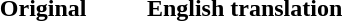<table>
<tr>
<th width="50%">Original</th>
<th width="50%">English translation</th>
</tr>
<tr>
<td valign="top"><br></td>
<td valign="top"><br></td>
</tr>
</table>
